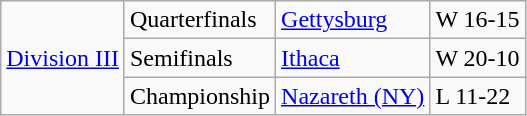<table class="wikitable">
<tr>
<td rowspan="3"><a href='#'>Division III</a></td>
<td>Quarterfinals</td>
<td><a href='#'>Gettysburg</a></td>
<td>W 16-15</td>
</tr>
<tr>
<td>Semifinals</td>
<td><a href='#'>Ithaca</a></td>
<td>W 20-10</td>
</tr>
<tr>
<td>Championship</td>
<td><a href='#'>Nazareth (NY)</a></td>
<td>L 11-22</td>
</tr>
</table>
